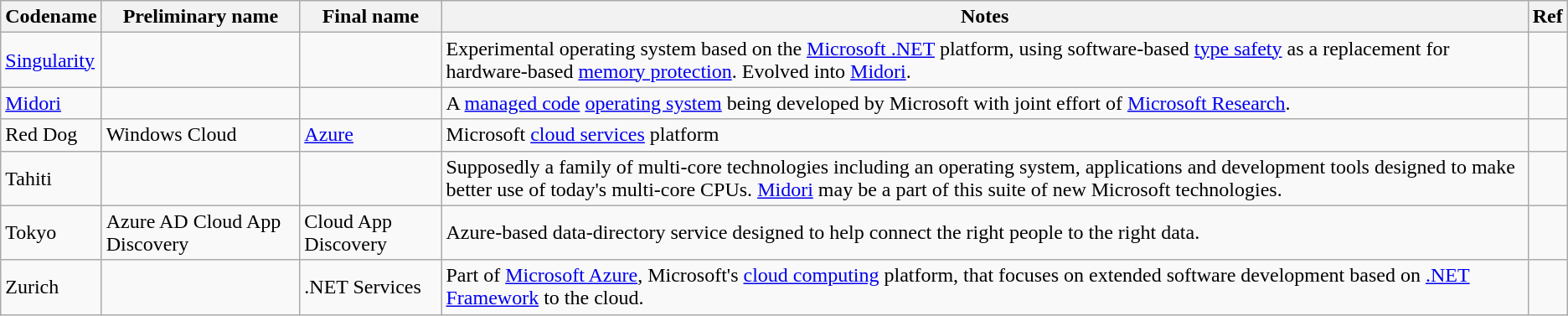<table class="sortable wikitable">
<tr>
<th>Codename</th>
<th>Preliminary name</th>
<th>Final name</th>
<th>Notes</th>
<th>Ref</th>
</tr>
<tr>
<td><a href='#'>Singularity</a></td>
<td></td>
<td></td>
<td>Experimental operating system based on the <a href='#'>Microsoft .NET</a> platform, using software-based <a href='#'>type safety</a> as a replacement for hardware-based <a href='#'>memory protection</a>. Evolved into <a href='#'>Midori</a>.</td>
<td></td>
</tr>
<tr>
<td><a href='#'>Midori</a></td>
<td></td>
<td></td>
<td>A <a href='#'>managed code</a> <a href='#'>operating system</a> being developed by Microsoft with joint effort of <a href='#'>Microsoft Research</a>.</td>
<td></td>
</tr>
<tr>
<td>Red Dog</td>
<td>Windows Cloud</td>
<td><a href='#'>Azure</a></td>
<td>Microsoft <a href='#'>cloud services</a> platform</td>
<td></td>
</tr>
<tr>
<td>Tahiti</td>
<td></td>
<td></td>
<td>Supposedly a family of multi-core technologies including an operating system, applications and development tools designed to make better use of today's multi-core CPUs. <a href='#'>Midori</a> may be a part of this suite of new Microsoft technologies.</td>
<td></td>
</tr>
<tr>
<td>Tokyo</td>
<td>Azure AD Cloud App Discovery</td>
<td>Cloud App Discovery</td>
<td>Azure-based data-directory service designed to help connect the right people to the right data.</td>
<td></td>
</tr>
<tr>
<td>Zurich</td>
<td></td>
<td>.NET Services</td>
<td>Part of <a href='#'>Microsoft Azure</a>, Microsoft's <a href='#'>cloud computing</a> platform, that focuses on extended software development based on <a href='#'>.NET Framework</a> to the cloud.</td>
<td></td>
</tr>
</table>
